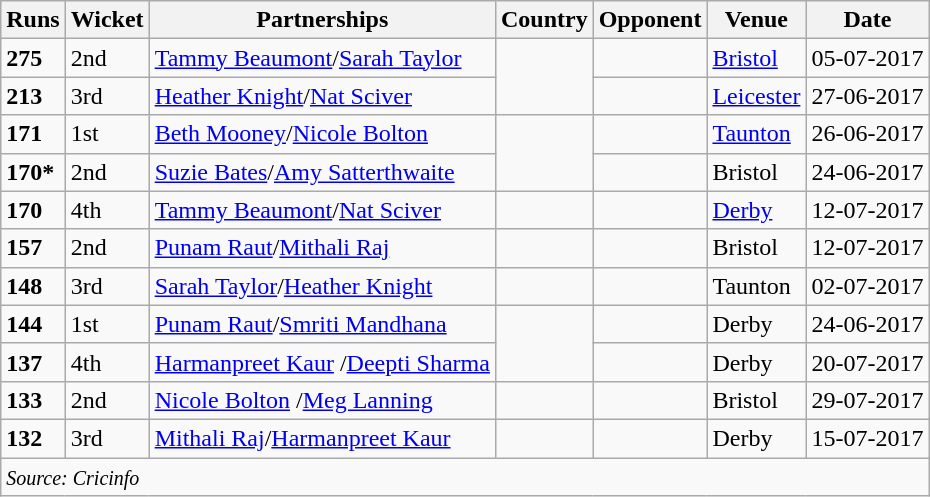<table class="wikitable">
<tr>
<th>Runs</th>
<th>Wicket</th>
<th>Partnerships</th>
<th>Country</th>
<th>Opponent</th>
<th>Venue</th>
<th>Date</th>
</tr>
<tr>
<td><strong>275</strong></td>
<td>2nd</td>
<td><a href='#'>Tammy Beaumont</a>/<a href='#'>Sarah Taylor</a></td>
<td rowspan="2"></td>
<td></td>
<td><a href='#'>Bristol</a></td>
<td>05-07-2017</td>
</tr>
<tr>
<td><strong>213</strong></td>
<td>3rd</td>
<td><a href='#'>Heather Knight</a>/<a href='#'>Nat Sciver</a></td>
<td></td>
<td><a href='#'>Leicester</a></td>
<td>27-06-2017</td>
</tr>
<tr>
<td><strong>171</strong></td>
<td>1st</td>
<td><a href='#'>Beth Mooney</a>/<a href='#'>Nicole Bolton</a></td>
<td rowspan="2"></td>
<td></td>
<td><a href='#'>Taunton</a></td>
<td>26-06-2017</td>
</tr>
<tr>
<td><strong>170*</strong></td>
<td>2nd</td>
<td><a href='#'>Suzie Bates</a>/<a href='#'>Amy Satterthwaite</a></td>
<td></td>
<td>Bristol</td>
<td>24-06-2017</td>
</tr>
<tr>
<td><strong>170</strong></td>
<td>4th</td>
<td><a href='#'>Tammy Beaumont</a>/<a href='#'>Nat Sciver</a></td>
<td></td>
<td></td>
<td><a href='#'>Derby</a></td>
<td>12-07-2017</td>
</tr>
<tr>
<td><strong>157</strong></td>
<td>2nd</td>
<td><a href='#'>Punam Raut</a>/<a href='#'>Mithali Raj</a></td>
<td></td>
<td></td>
<td>Bristol</td>
<td>12-07-2017</td>
</tr>
<tr>
<td><strong>148</strong></td>
<td>3rd</td>
<td><a href='#'>Sarah Taylor</a>/<a href='#'>Heather Knight</a></td>
<td></td>
<td></td>
<td>Taunton</td>
<td>02-07-2017</td>
</tr>
<tr>
<td><strong>144</strong></td>
<td>1st</td>
<td><a href='#'>Punam Raut</a>/<a href='#'>Smriti Mandhana</a></td>
<td rowspan="2"></td>
<td></td>
<td>Derby</td>
<td>24-06-2017</td>
</tr>
<tr>
<td><strong>137</strong></td>
<td>4th</td>
<td><a href='#'>Harmanpreet Kaur</a> /<a href='#'>Deepti Sharma</a></td>
<td></td>
<td>Derby</td>
<td>20-07-2017</td>
</tr>
<tr>
<td><strong>133</strong></td>
<td>2nd</td>
<td><a href='#'>Nicole Bolton</a> /<a href='#'>Meg Lanning</a></td>
<td></td>
<td></td>
<td>Bristol</td>
<td>29-07-2017</td>
</tr>
<tr>
<td><strong>132</strong></td>
<td>3rd</td>
<td><a href='#'>Mithali Raj</a>/<a href='#'>Harmanpreet Kaur</a></td>
<td></td>
<td></td>
<td>Derby</td>
<td>15-07-2017</td>
</tr>
<tr>
<td colspan="7"><small><em>Source: Cricinfo</em></small></td>
</tr>
</table>
